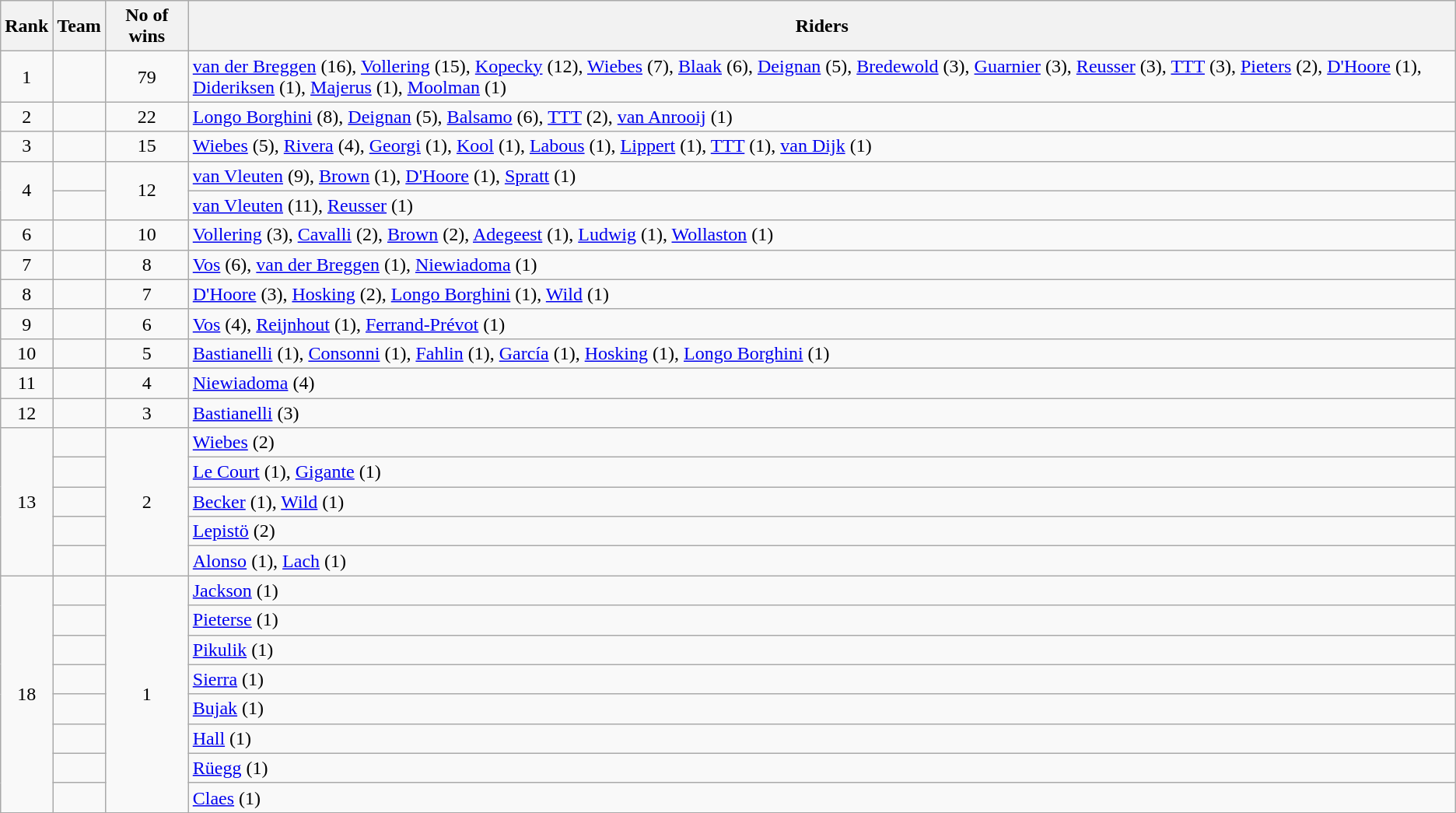<table class="wikitable">
<tr>
<th scope="col">Rank</th>
<th scope="col">Team</th>
<th scope="col">No of wins</th>
<th scope="col">Riders</th>
</tr>
<tr>
<td style="text-align:center;">1</td>
<td></td>
<td style="text-align:center;">79</td>
<td><a href='#'>van der Breggen</a> (16), <a href='#'>Vollering</a> (15), <a href='#'>Kopecky</a> (12), <a href='#'>Wiebes</a> (7), <a href='#'>Blaak</a> (6), <a href='#'>Deignan</a> (5), <a href='#'>Bredewold</a> (3), <a href='#'>Guarnier</a> (3), <a href='#'>Reusser</a> (3), <a href='#'>TTT</a> (3), <a href='#'>Pieters</a> (2), <a href='#'>D'Hoore</a> (1), <a href='#'>Dideriksen</a> (1), <a href='#'>Majerus</a> (1), <a href='#'>Moolman</a> (1)</td>
</tr>
<tr>
<td style="text-align:center;">2</td>
<td></td>
<td style="text-align:center;">22</td>
<td><a href='#'>Longo Borghini</a> (8), <a href='#'>Deignan</a> (5), <a href='#'>Balsamo</a> (6), <a href='#'>TTT</a> (2), <a href='#'>van Anrooij</a> (1)</td>
</tr>
<tr>
<td style="text-align:center;">3</td>
<td></td>
<td style="text-align:center;">15</td>
<td><a href='#'>Wiebes</a> (5), <a href='#'>Rivera</a> (4), <a href='#'>Georgi</a> (1), <a href='#'>Kool</a> (1), <a href='#'>Labous</a> (1), <a href='#'>Lippert</a> (1), <a href='#'>TTT</a> (1), <a href='#'>van Dijk</a> (1)</td>
</tr>
<tr>
<td style="text-align:center;" rowspan=2>4</td>
<td></td>
<td style="text-align:center;" rowspan=2>12</td>
<td><a href='#'>van Vleuten</a> (9), <a href='#'>Brown</a> (1), <a href='#'>D'Hoore</a> (1), <a href='#'>Spratt</a> (1)</td>
</tr>
<tr>
<td></td>
<td><a href='#'>van Vleuten</a> (11), <a href='#'>Reusser</a> (1)</td>
</tr>
<tr>
<td style="text-align:center;" rowspan=1>6</td>
<td></td>
<td style="text-align:center;" rowspan=1>10</td>
<td><a href='#'>Vollering</a> (3), <a href='#'>Cavalli</a> (2), <a href='#'>Brown</a> (2), <a href='#'>Adegeest</a> (1), <a href='#'>Ludwig</a> (1), <a href='#'>Wollaston</a> (1)</td>
</tr>
<tr>
<td style="text-align:center;" rowspan=1>7</td>
<td><em></em></td>
<td style="text-align:center;" rowspan=1>8</td>
<td><a href='#'>Vos</a> (6), <a href='#'>van der Breggen</a> (1), <a href='#'>Niewiadoma</a> (1)</td>
</tr>
<tr>
<td style="text-align:center;" rowspan=1>8</td>
<td><em></em></td>
<td style="text-align:center;" rowspan=1>7</td>
<td><a href='#'>D'Hoore</a> (3), <a href='#'>Hosking</a> (2), <a href='#'>Longo Borghini</a> (1), <a href='#'>Wild</a> (1)</td>
</tr>
<tr>
<td style="text-align:center;" rowspan=1>9</td>
<td></td>
<td style="text-align:center;" rowspan=1>6</td>
<td><a href='#'>Vos</a> (4), <a href='#'>Reijnhout</a> (1), <a href='#'>Ferrand-Prévot</a> (1)</td>
</tr>
<tr>
<td style="text-align:center;" rowspan=1>10</td>
<td></td>
<td style="text-align:center;" rowspan=1>5</td>
<td><a href='#'>Bastianelli</a> (1), <a href='#'>Consonni</a> (1), <a href='#'>Fahlin</a> (1), <a href='#'>García</a> (1), <a href='#'>Hosking</a> (1), <a href='#'>Longo Borghini</a> (1)</td>
</tr>
<tr>
</tr>
<tr>
<td style="text-align:center;" rowspan=1>11</td>
<td></td>
<td style="text-align:center;" rowspan=1>4</td>
<td><a href='#'>Niewiadoma</a> (4)</td>
</tr>
<tr>
<td style="text-align:center;" rowspan=1>12</td>
<td><em></em></td>
<td style="text-align:center;" rowspan=1>3</td>
<td><a href='#'>Bastianelli</a> (3)</td>
</tr>
<tr>
<td style="text-align:center;" rowspan=5>13</td>
<td></td>
<td style="text-align:center;" rowspan=5>2</td>
<td><a href='#'>Wiebes</a> (2)</td>
</tr>
<tr>
<td></td>
<td><a href='#'>Le Court</a> (1), <a href='#'>Gigante</a> (1)</td>
</tr>
<tr>
<td></td>
<td><a href='#'>Becker</a> (1), <a href='#'>Wild</a> (1)</td>
</tr>
<tr>
<td><em></em></td>
<td><a href='#'>Lepistö</a> (2)</td>
</tr>
<tr>
<td><em></em></td>
<td><a href='#'>Alonso</a> (1), <a href='#'>Lach</a> (1)</td>
</tr>
<tr>
<td style="text-align:center;" rowspan=8>18</td>
<td><em></em></td>
<td style="text-align:center;" rowspan=8>1</td>
<td><a href='#'>Jackson</a> (1)</td>
</tr>
<tr>
<td></td>
<td><a href='#'>Pieterse</a> (1)</td>
</tr>
<tr>
<td></td>
<td><a href='#'>Pikulik</a> (1)</td>
</tr>
<tr>
<td><em></em></td>
<td><a href='#'>Sierra</a> (1)</td>
</tr>
<tr>
<td><em></em></td>
<td><a href='#'>Bujak</a> (1)</td>
</tr>
<tr>
<td><em></em></td>
<td><a href='#'>Hall</a> (1)</td>
</tr>
<tr>
<td></td>
<td><a href='#'>Rüegg</a> (1)</td>
</tr>
<tr>
<td></td>
<td><a href='#'>Claes</a> (1)</td>
</tr>
</table>
